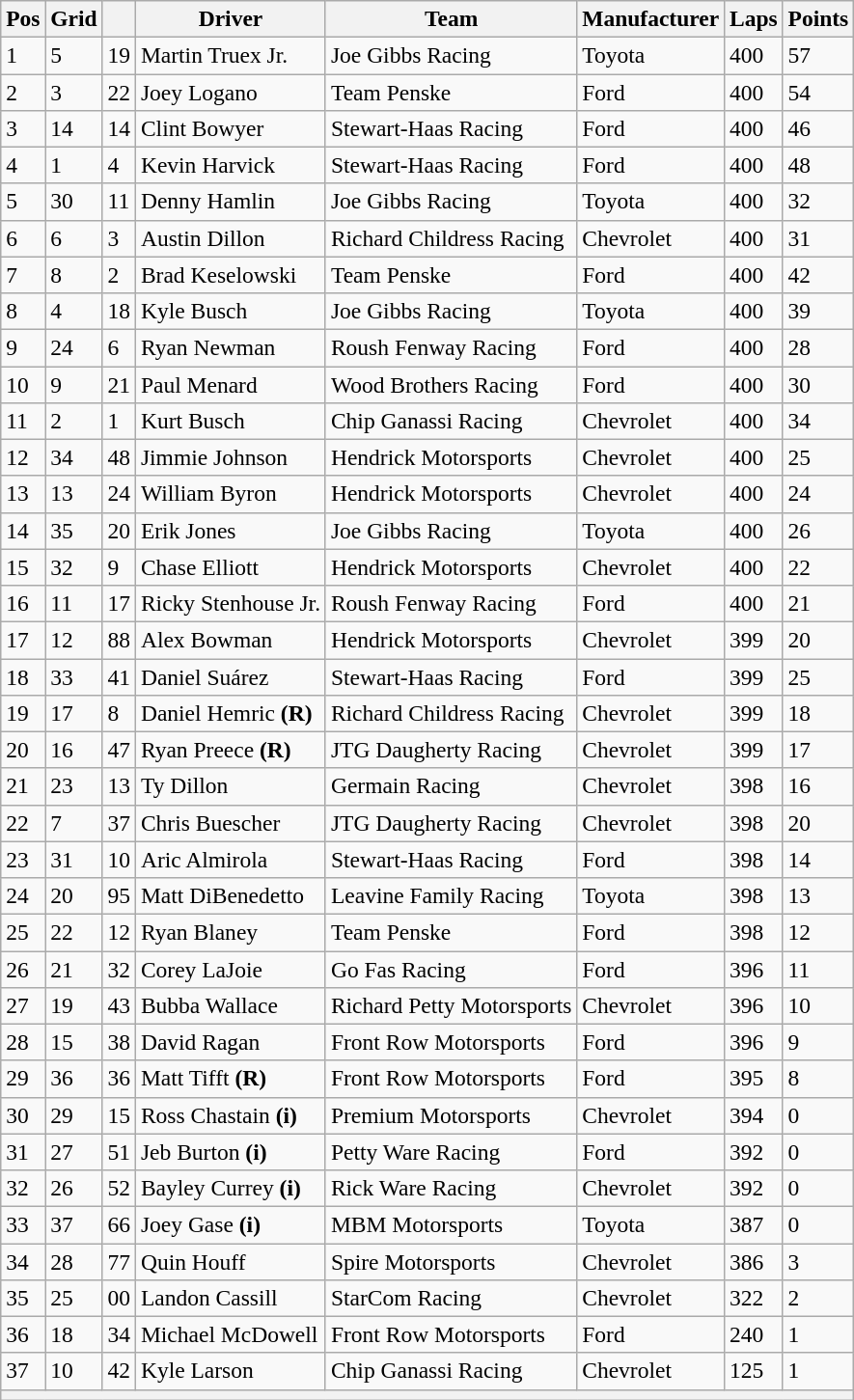<table class="wikitable" style="font-size:98%">
<tr>
<th>Pos</th>
<th>Grid</th>
<th></th>
<th>Driver</th>
<th>Team</th>
<th>Manufacturer</th>
<th>Laps</th>
<th>Points</th>
</tr>
<tr>
<td>1</td>
<td>5</td>
<td>19</td>
<td>Martin Truex Jr.</td>
<td>Joe Gibbs Racing</td>
<td>Toyota</td>
<td>400</td>
<td>57</td>
</tr>
<tr>
<td>2</td>
<td>3</td>
<td>22</td>
<td>Joey Logano</td>
<td>Team Penske</td>
<td>Ford</td>
<td>400</td>
<td>54</td>
</tr>
<tr>
<td>3</td>
<td>14</td>
<td>14</td>
<td>Clint Bowyer</td>
<td>Stewart-Haas Racing</td>
<td>Ford</td>
<td>400</td>
<td>46</td>
</tr>
<tr>
<td>4</td>
<td>1</td>
<td>4</td>
<td>Kevin Harvick</td>
<td>Stewart-Haas Racing</td>
<td>Ford</td>
<td>400</td>
<td>48</td>
</tr>
<tr>
<td>5</td>
<td>30</td>
<td>11</td>
<td>Denny Hamlin</td>
<td>Joe Gibbs Racing</td>
<td>Toyota</td>
<td>400</td>
<td>32</td>
</tr>
<tr>
<td>6</td>
<td>6</td>
<td>3</td>
<td>Austin Dillon</td>
<td>Richard Childress Racing</td>
<td>Chevrolet</td>
<td>400</td>
<td>31</td>
</tr>
<tr>
<td>7</td>
<td>8</td>
<td>2</td>
<td>Brad Keselowski</td>
<td>Team Penske</td>
<td>Ford</td>
<td>400</td>
<td>42</td>
</tr>
<tr>
<td>8</td>
<td>4</td>
<td>18</td>
<td>Kyle Busch</td>
<td>Joe Gibbs Racing</td>
<td>Toyota</td>
<td>400</td>
<td>39</td>
</tr>
<tr>
<td>9</td>
<td>24</td>
<td>6</td>
<td>Ryan Newman</td>
<td>Roush Fenway Racing</td>
<td>Ford</td>
<td>400</td>
<td>28</td>
</tr>
<tr>
<td>10</td>
<td>9</td>
<td>21</td>
<td>Paul Menard</td>
<td>Wood Brothers Racing</td>
<td>Ford</td>
<td>400</td>
<td>30</td>
</tr>
<tr>
<td>11</td>
<td>2</td>
<td>1</td>
<td>Kurt Busch</td>
<td>Chip Ganassi Racing</td>
<td>Chevrolet</td>
<td>400</td>
<td>34</td>
</tr>
<tr>
<td>12</td>
<td>34</td>
<td>48</td>
<td>Jimmie Johnson</td>
<td>Hendrick Motorsports</td>
<td>Chevrolet</td>
<td>400</td>
<td>25</td>
</tr>
<tr>
<td>13</td>
<td>13</td>
<td>24</td>
<td>William Byron</td>
<td>Hendrick Motorsports</td>
<td>Chevrolet</td>
<td>400</td>
<td>24</td>
</tr>
<tr>
<td>14</td>
<td>35</td>
<td>20</td>
<td>Erik Jones</td>
<td>Joe Gibbs Racing</td>
<td>Toyota</td>
<td>400</td>
<td>26</td>
</tr>
<tr>
<td>15</td>
<td>32</td>
<td>9</td>
<td>Chase Elliott</td>
<td>Hendrick Motorsports</td>
<td>Chevrolet</td>
<td>400</td>
<td>22</td>
</tr>
<tr>
<td>16</td>
<td>11</td>
<td>17</td>
<td>Ricky Stenhouse Jr.</td>
<td>Roush Fenway Racing</td>
<td>Ford</td>
<td>400</td>
<td>21</td>
</tr>
<tr>
<td>17</td>
<td>12</td>
<td>88</td>
<td>Alex Bowman</td>
<td>Hendrick Motorsports</td>
<td>Chevrolet</td>
<td>399</td>
<td>20</td>
</tr>
<tr>
<td>18</td>
<td>33</td>
<td>41</td>
<td>Daniel Suárez</td>
<td>Stewart-Haas Racing</td>
<td>Ford</td>
<td>399</td>
<td>25</td>
</tr>
<tr>
<td>19</td>
<td>17</td>
<td>8</td>
<td>Daniel Hemric <strong>(R)</strong></td>
<td>Richard Childress Racing</td>
<td>Chevrolet</td>
<td>399</td>
<td>18</td>
</tr>
<tr>
<td>20</td>
<td>16</td>
<td>47</td>
<td>Ryan Preece <strong>(R)</strong></td>
<td>JTG Daugherty Racing</td>
<td>Chevrolet</td>
<td>399</td>
<td>17</td>
</tr>
<tr>
<td>21</td>
<td>23</td>
<td>13</td>
<td>Ty Dillon</td>
<td>Germain Racing</td>
<td>Chevrolet</td>
<td>398</td>
<td>16</td>
</tr>
<tr>
<td>22</td>
<td>7</td>
<td>37</td>
<td>Chris Buescher</td>
<td>JTG Daugherty Racing</td>
<td>Chevrolet</td>
<td>398</td>
<td>20</td>
</tr>
<tr>
<td>23</td>
<td>31</td>
<td>10</td>
<td>Aric Almirola</td>
<td>Stewart-Haas Racing</td>
<td>Ford</td>
<td>398</td>
<td>14</td>
</tr>
<tr>
<td>24</td>
<td>20</td>
<td>95</td>
<td>Matt DiBenedetto</td>
<td>Leavine Family Racing</td>
<td>Toyota</td>
<td>398</td>
<td>13</td>
</tr>
<tr>
<td>25</td>
<td>22</td>
<td>12</td>
<td>Ryan Blaney</td>
<td>Team Penske</td>
<td>Ford</td>
<td>398</td>
<td>12</td>
</tr>
<tr>
<td>26</td>
<td>21</td>
<td>32</td>
<td>Corey LaJoie</td>
<td>Go Fas Racing</td>
<td>Ford</td>
<td>396</td>
<td>11</td>
</tr>
<tr>
<td>27</td>
<td>19</td>
<td>43</td>
<td>Bubba Wallace</td>
<td>Richard Petty Motorsports</td>
<td>Chevrolet</td>
<td>396</td>
<td>10</td>
</tr>
<tr>
<td>28</td>
<td>15</td>
<td>38</td>
<td>David Ragan</td>
<td>Front Row Motorsports</td>
<td>Ford</td>
<td>396</td>
<td>9</td>
</tr>
<tr>
<td>29</td>
<td>36</td>
<td>36</td>
<td>Matt Tifft <strong>(R)</strong></td>
<td>Front Row Motorsports</td>
<td>Ford</td>
<td>395</td>
<td>8</td>
</tr>
<tr>
<td>30</td>
<td>29</td>
<td>15</td>
<td>Ross Chastain <strong>(i)</strong></td>
<td>Premium Motorsports</td>
<td>Chevrolet</td>
<td>394</td>
<td>0</td>
</tr>
<tr>
<td>31</td>
<td>27</td>
<td>51</td>
<td>Jeb Burton <strong>(i)</strong></td>
<td>Petty Ware Racing</td>
<td>Ford</td>
<td>392</td>
<td>0</td>
</tr>
<tr>
<td>32</td>
<td>26</td>
<td>52</td>
<td>Bayley Currey <strong>(i)</strong></td>
<td>Rick Ware Racing</td>
<td>Chevrolet</td>
<td>392</td>
<td>0</td>
</tr>
<tr>
<td>33</td>
<td>37</td>
<td>66</td>
<td>Joey Gase <strong>(i)</strong></td>
<td>MBM Motorsports</td>
<td>Toyota</td>
<td>387</td>
<td>0</td>
</tr>
<tr>
<td>34</td>
<td>28</td>
<td>77</td>
<td>Quin Houff</td>
<td>Spire Motorsports</td>
<td>Chevrolet</td>
<td>386</td>
<td>3</td>
</tr>
<tr>
<td>35</td>
<td>25</td>
<td>00</td>
<td>Landon Cassill</td>
<td>StarCom Racing</td>
<td>Chevrolet</td>
<td>322</td>
<td>2</td>
</tr>
<tr>
<td>36</td>
<td>18</td>
<td>34</td>
<td>Michael McDowell</td>
<td>Front Row Motorsports</td>
<td>Ford</td>
<td>240</td>
<td>1</td>
</tr>
<tr>
<td>37</td>
<td>10</td>
<td>42</td>
<td>Kyle Larson</td>
<td>Chip Ganassi Racing</td>
<td>Chevrolet</td>
<td>125</td>
<td>1</td>
</tr>
<tr>
<th colspan="8"></th>
</tr>
</table>
